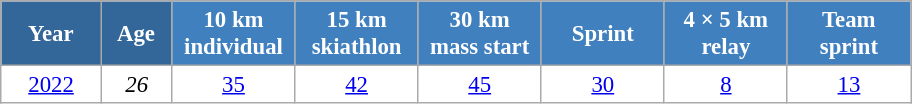<table class="wikitable" style="font-size:95%; text-align:center; border:grey solid 1px; border-collapse:collapse; background:#ffffff;">
<tr>
<th style="background-color:#369; color:white; width:60px;"> Year </th>
<th style="background-color:#369; color:white; width:40px;"> Age </th>
<th style="background-color:#4180be; color:white; width:75px;"> 10 km <br> individual </th>
<th style="background-color:#4180be; color:white; width:75px;"> 15 km <br> skiathlon </th>
<th style="background-color:#4180be; color:white; width:75px;"> 30 km <br> mass start </th>
<th style="background-color:#4180be; color:white; width:75px;"> Sprint </th>
<th style="background-color:#4180be; color:white; width:75px;"> 4 × 5 km <br> relay </th>
<th style="background-color:#4180be; color:white; width:75px;"> Team <br> sprint </th>
</tr>
<tr>
<td><a href='#'>2022</a></td>
<td><em>26</em></td>
<td><a href='#'>35</a></td>
<td><a href='#'>42</a></td>
<td><a href='#'>45</a></td>
<td><a href='#'>30</a></td>
<td><a href='#'>8</a></td>
<td><a href='#'>13</a></td>
</tr>
</table>
